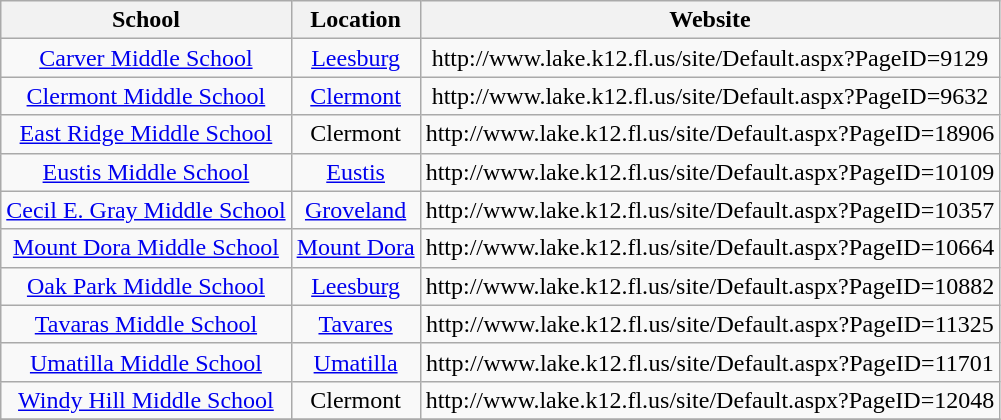<table class="wikitable" style="text-align:center">
<tr>
<th>School</th>
<th>Location</th>
<th>Website</th>
</tr>
<tr>
<td><a href='#'>Carver Middle School</a></td>
<td><a href='#'>Leesburg</a></td>
<td>http://www.lake.k12.fl.us/site/Default.aspx?PageID=9129</td>
</tr>
<tr>
<td><a href='#'>Clermont Middle School</a></td>
<td><a href='#'>Clermont</a></td>
<td>http://www.lake.k12.fl.us/site/Default.aspx?PageID=9632</td>
</tr>
<tr>
<td><a href='#'>East Ridge Middle School</a></td>
<td>Clermont</td>
<td>http://www.lake.k12.fl.us/site/Default.aspx?PageID=18906</td>
</tr>
<tr>
<td><a href='#'>Eustis Middle School</a></td>
<td><a href='#'>Eustis</a></td>
<td>http://www.lake.k12.fl.us/site/Default.aspx?PageID=10109</td>
</tr>
<tr>
<td><a href='#'>Cecil E. Gray Middle School</a></td>
<td><a href='#'>Groveland</a></td>
<td>http://www.lake.k12.fl.us/site/Default.aspx?PageID=10357</td>
</tr>
<tr>
<td><a href='#'>Mount Dora Middle School</a></td>
<td><a href='#'>Mount Dora</a></td>
<td>http://www.lake.k12.fl.us/site/Default.aspx?PageID=10664</td>
</tr>
<tr>
<td><a href='#'>Oak Park Middle School</a></td>
<td><a href='#'>Leesburg</a></td>
<td>http://www.lake.k12.fl.us/site/Default.aspx?PageID=10882</td>
</tr>
<tr>
<td><a href='#'>Tavaras Middle School</a></td>
<td><a href='#'>Tavares</a></td>
<td>http://www.lake.k12.fl.us/site/Default.aspx?PageID=11325</td>
</tr>
<tr>
<td><a href='#'>Umatilla Middle School</a></td>
<td><a href='#'>Umatilla</a></td>
<td>http://www.lake.k12.fl.us/site/Default.aspx?PageID=11701</td>
</tr>
<tr>
<td><a href='#'>Windy Hill Middle School</a></td>
<td>Clermont</td>
<td>http://www.lake.k12.fl.us/site/Default.aspx?PageID=12048</td>
</tr>
<tr>
</tr>
</table>
